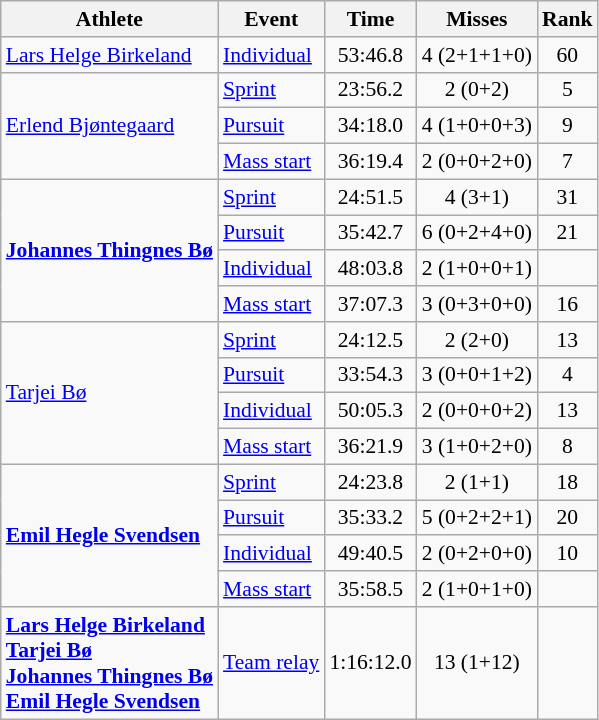<table class="wikitable" style="font-size:90%">
<tr>
<th>Athlete</th>
<th>Event</th>
<th>Time</th>
<th>Misses</th>
<th>Rank</th>
</tr>
<tr align=center>
<td align=left><a href='#'>Lars Helge Birkeland</a></td>
<td align=left><a href='#'>Individual</a></td>
<td>53:46.8</td>
<td>4 (2+1+1+0)</td>
<td>60</td>
</tr>
<tr align=center>
<td align=left rowspan=3><a href='#'>Erlend Bjøntegaard</a></td>
<td align=left><a href='#'>Sprint</a></td>
<td>23:56.2</td>
<td>2 (0+2)</td>
<td>5</td>
</tr>
<tr align=center>
<td align=left><a href='#'>Pursuit</a></td>
<td>34:18.0</td>
<td>4 (1+0+0+3)</td>
<td>9</td>
</tr>
<tr align=center>
<td align=left><a href='#'>Mass start</a></td>
<td>36:19.4</td>
<td>2 (0+0+2+0)</td>
<td>7</td>
</tr>
<tr align=center>
<td align=left rowspan=4><strong><a href='#'>Johannes Thingnes Bø</a></strong></td>
<td align=left><a href='#'>Sprint</a></td>
<td>24:51.5</td>
<td>4 (3+1)</td>
<td>31</td>
</tr>
<tr align=center>
<td align=left><a href='#'>Pursuit</a></td>
<td>35:42.7</td>
<td>6 (0+2+4+0)</td>
<td>21</td>
</tr>
<tr align=center>
<td align=left><a href='#'>Individual</a></td>
<td>48:03.8</td>
<td>2 (1+0+0+1)</td>
<td></td>
</tr>
<tr align=center>
<td align=left><a href='#'>Mass start</a></td>
<td>37:07.3</td>
<td>3 (0+3+0+0)</td>
<td>16</td>
</tr>
<tr align=center>
<td align=left rowspan=4><a href='#'>Tarjei Bø</a></td>
<td align=left><a href='#'>Sprint</a></td>
<td>24:12.5</td>
<td>2 (2+0)</td>
<td>13</td>
</tr>
<tr align=center>
<td align=left><a href='#'>Pursuit</a></td>
<td>33:54.3</td>
<td>3 (0+0+1+2)</td>
<td>4</td>
</tr>
<tr align=center>
<td align=left><a href='#'>Individual</a></td>
<td>50:05.3</td>
<td>2 (0+0+0+2)</td>
<td>13</td>
</tr>
<tr align=center>
<td align=left><a href='#'>Mass start</a></td>
<td>36:21.9</td>
<td>3 (1+0+2+0)</td>
<td>8</td>
</tr>
<tr align=center>
<td align=left rowspan=4><strong><a href='#'>Emil Hegle Svendsen</a></strong></td>
<td align=left><a href='#'>Sprint</a></td>
<td>24:23.8</td>
<td>2 (1+1)</td>
<td>18</td>
</tr>
<tr align=center>
<td align=left><a href='#'>Pursuit</a></td>
<td>35:33.2</td>
<td>5 (0+2+2+1)</td>
<td>20</td>
</tr>
<tr align=center>
<td align=left><a href='#'>Individual</a></td>
<td>49:40.5</td>
<td>2 (0+2+0+0)</td>
<td>10</td>
</tr>
<tr align=center>
<td align=left><a href='#'>Mass start</a></td>
<td>35:58.5</td>
<td>2 (1+0+1+0)</td>
<td></td>
</tr>
<tr align=center>
<td align=left><strong><a href='#'>Lars Helge Birkeland</a><br><a href='#'>Tarjei Bø</a><br><a href='#'>Johannes Thingnes Bø</a><br><a href='#'>Emil Hegle Svendsen</a></strong></td>
<td align=left><a href='#'>Team relay</a></td>
<td>1:16:12.0</td>
<td>13 (1+12)</td>
<td></td>
</tr>
</table>
